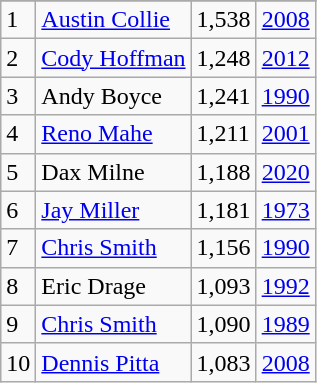<table class="wikitable">
<tr>
</tr>
<tr>
<td>1</td>
<td><a href='#'>Austin Collie</a></td>
<td>1,538</td>
<td><a href='#'>2008</a></td>
</tr>
<tr>
<td>2</td>
<td><a href='#'>Cody Hoffman</a></td>
<td>1,248</td>
<td><a href='#'>2012</a></td>
</tr>
<tr>
<td>3</td>
<td>Andy Boyce</td>
<td>1,241</td>
<td><a href='#'>1990</a></td>
</tr>
<tr>
<td>4</td>
<td><a href='#'>Reno Mahe</a></td>
<td>1,211</td>
<td><a href='#'>2001</a></td>
</tr>
<tr>
<td>5</td>
<td>Dax Milne</td>
<td>1,188</td>
<td><a href='#'>2020</a></td>
</tr>
<tr>
<td>6</td>
<td><a href='#'>Jay Miller</a></td>
<td>1,181</td>
<td><a href='#'>1973</a></td>
</tr>
<tr>
<td>7</td>
<td><a href='#'>Chris Smith</a></td>
<td>1,156</td>
<td><a href='#'>1990</a></td>
</tr>
<tr>
<td>8</td>
<td>Eric Drage</td>
<td>1,093</td>
<td><a href='#'>1992</a></td>
</tr>
<tr>
<td>9</td>
<td><a href='#'>Chris Smith</a></td>
<td>1,090</td>
<td><a href='#'>1989</a></td>
</tr>
<tr>
<td>10</td>
<td><a href='#'>Dennis Pitta</a></td>
<td>1,083</td>
<td><a href='#'>2008</a></td>
</tr>
</table>
